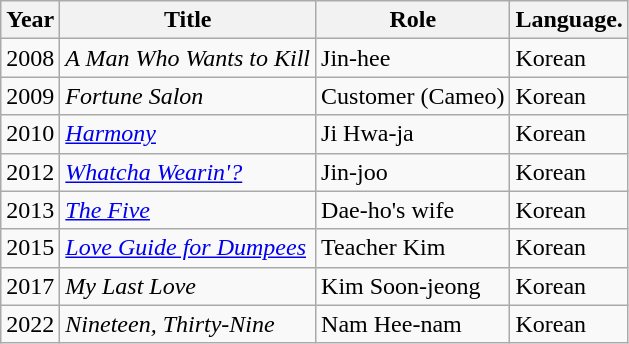<table class="wikitable">
<tr>
<th>Year</th>
<th>Title</th>
<th>Role</th>
<th>Language.</th>
</tr>
<tr>
<td>2008</td>
<td><em>A Man Who Wants to Kill</em></td>
<td>Jin-hee</td>
<td>Korean</td>
</tr>
<tr>
<td>2009</td>
<td><em>Fortune Salon</em></td>
<td>Customer (Cameo)</td>
<td>Korean</td>
</tr>
<tr>
<td>2010</td>
<td><em><a href='#'>Harmony</a></em></td>
<td>Ji Hwa-ja</td>
<td>Korean</td>
</tr>
<tr>
<td>2012</td>
<td><em><a href='#'>Whatcha Wearin'?</a></em></td>
<td>Jin-joo</td>
<td>Korean</td>
</tr>
<tr>
<td>2013</td>
<td><em><a href='#'>The Five</a></em></td>
<td>Dae-ho's wife</td>
<td>Korean</td>
</tr>
<tr>
<td>2015</td>
<td><em><a href='#'>Love Guide for Dumpees</a></em></td>
<td>Teacher Kim</td>
<td>Korean</td>
</tr>
<tr>
<td>2017</td>
<td><em>My Last Love</em></td>
<td>Kim Soon-jeong</td>
<td>Korean</td>
</tr>
<tr>
<td>2022</td>
<td><em>Nineteen, Thirty-Nine</em></td>
<td>Nam Hee-nam</td>
<td>Korean</td>
</tr>
</table>
